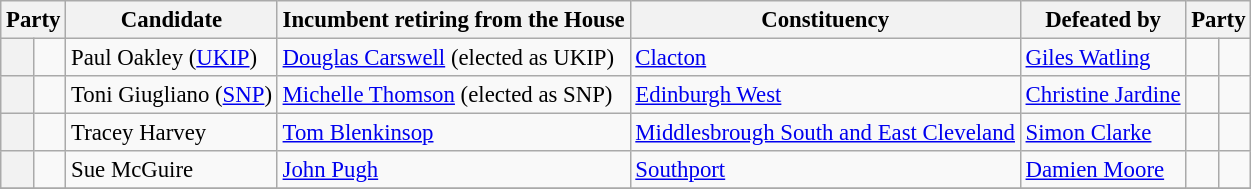<table class="wikitable sortable" style="font-size: 95%;">
<tr>
<th colspan="2">Party</th>
<th>Candidate</th>
<th>Incumbent retiring from the House</th>
<th>Constituency</th>
<th>Defeated by</th>
<th colspan="2">Party</th>
</tr>
<tr>
<th></th>
<td></td>
<td data-sort-value="Oakley, Paul">Paul Oakley (<a href='#'>UKIP</a>)</td>
<td data-sort-value="Carswell, Douglas"><a href='#'>Douglas Carswell</a> (elected as UKIP)</td>
<td><a href='#'>Clacton</a></td>
<td data-sort-value="Watling, Giles"><a href='#'>Giles Watling</a></td>
<td></td>
<td></td>
</tr>
<tr>
<th></th>
<td></td>
<td data-sort-value="Giugliano, Toni">Toni Giugliano (<a href='#'>SNP</a>)</td>
<td data-sort-value="Thomson, Michelle"><a href='#'>Michelle Thomson</a> (elected as SNP)</td>
<td><a href='#'>Edinburgh West</a></td>
<td data-sort-value="Jardine, Christine"><a href='#'>Christine Jardine</a></td>
<td></td>
<td></td>
</tr>
<tr>
<th></th>
<td></td>
<td data-sort-value="Harvey, Tracey">Tracey Harvey</td>
<td data-sort-value="Blenkinsop, Tom"><a href='#'>Tom Blenkinsop</a></td>
<td><a href='#'>Middlesbrough South and East Cleveland</a></td>
<td data-sort-value="Clarke, Simon"><a href='#'>Simon Clarke</a></td>
<td></td>
<td></td>
</tr>
<tr>
<th></th>
<td></td>
<td data-sort-value="McGuire, Sue">Sue McGuire</td>
<td data-sort-value="Pugh, John"><a href='#'>John Pugh</a></td>
<td><a href='#'>Southport</a></td>
<td data-sort-value="Moore, Damien"><a href='#'>Damien Moore</a></td>
<td></td>
<td></td>
</tr>
<tr>
</tr>
</table>
